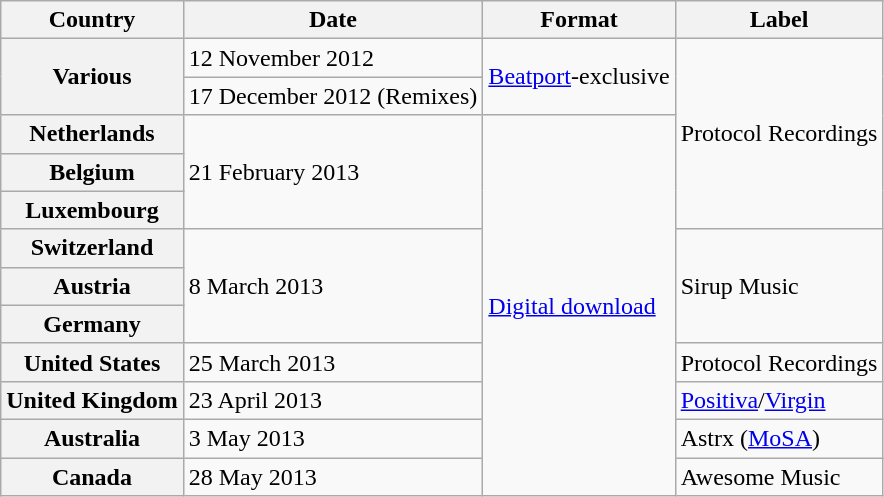<table class="wikitable plainrowheaders">
<tr>
<th scope="col">Country</th>
<th scope="col">Date</th>
<th scope="col">Format</th>
<th scope="col">Label</th>
</tr>
<tr>
<th scope="row" rowspan="2">Various</th>
<td>12 November 2012</td>
<td rowspan="2"><a href='#'>Beatport</a>-exclusive</td>
<td rowspan="5">Protocol Recordings</td>
</tr>
<tr>
<td>17 December 2012 (Remixes)</td>
</tr>
<tr>
<th scope="row">Netherlands</th>
<td rowspan="3">21 February 2013</td>
<td rowspan="10"><a href='#'>Digital download</a></td>
</tr>
<tr>
<th scope="row">Belgium</th>
</tr>
<tr>
<th scope="row">Luxembourg</th>
</tr>
<tr>
<th scope="row">Switzerland</th>
<td rowspan="3">8 March 2013</td>
<td rowspan="3">Sirup Music</td>
</tr>
<tr>
<th scope="row">Austria</th>
</tr>
<tr>
<th scope="row">Germany</th>
</tr>
<tr>
<th scope="row">United States</th>
<td>25 March 2013</td>
<td>Protocol Recordings</td>
</tr>
<tr>
<th scope="row">United Kingdom</th>
<td>23 April 2013</td>
<td><a href='#'>Positiva</a>/<a href='#'>Virgin</a></td>
</tr>
<tr>
<th scope="row">Australia</th>
<td>3 May 2013</td>
<td>Astrx (<a href='#'>MoSA</a>)</td>
</tr>
<tr>
<th scope="row">Canada</th>
<td>28 May 2013</td>
<td>Awesome Music</td>
</tr>
</table>
